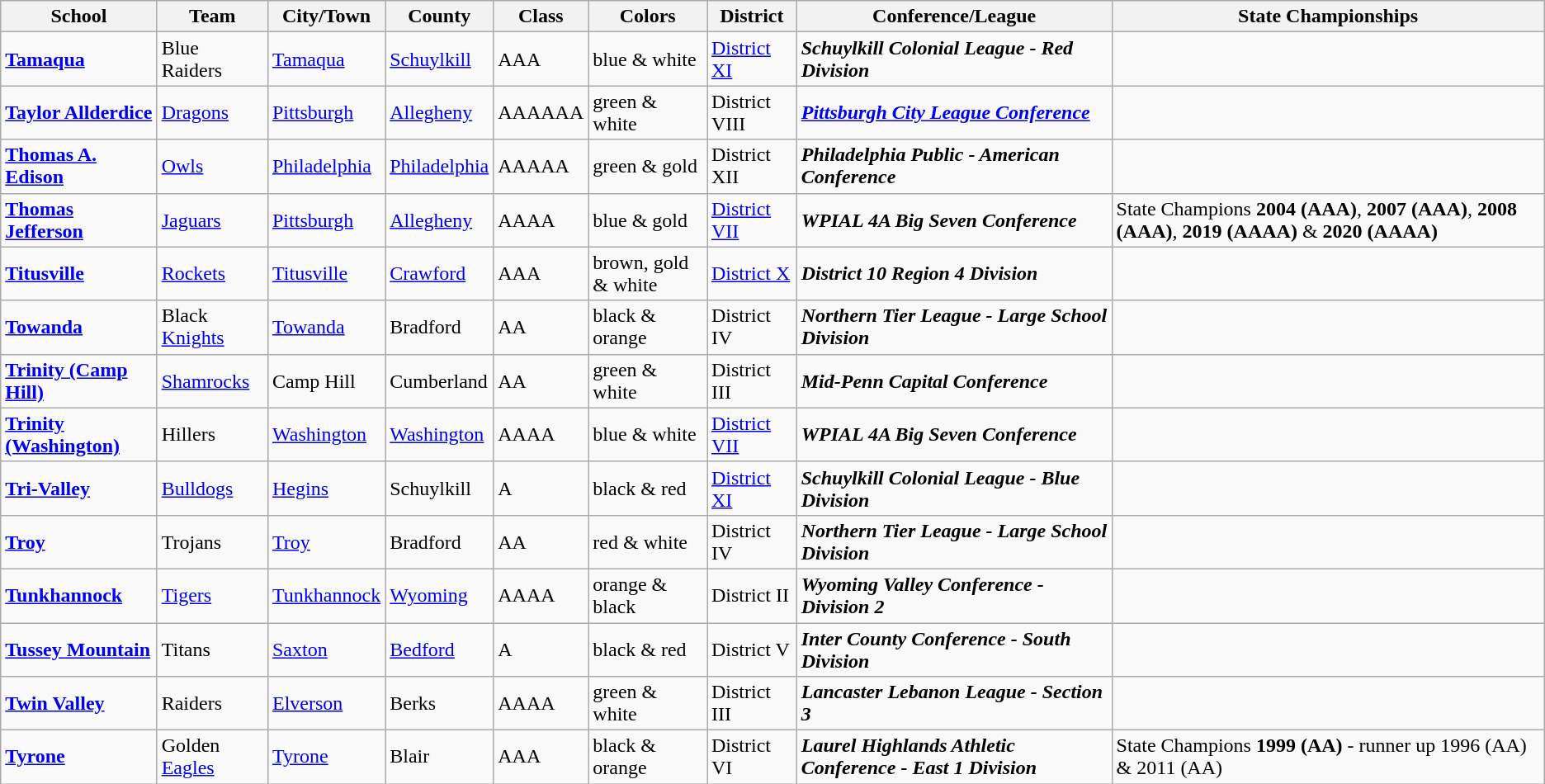<table class="wikitable sortable">
<tr>
<th>School</th>
<th>Team</th>
<th>City/Town</th>
<th>County</th>
<th>Class</th>
<th>Colors</th>
<th>District</th>
<th>Conference/League</th>
<th>State Championships</th>
</tr>
<tr style=#F0FFFF;">
<td><strong><a href='#'>Tamaqua</a></strong></td>
<td>Blue Raiders</td>
<td><a href='#'>Tamaqua</a></td>
<td><a href='#'>Schuylkill</a></td>
<td>AAA</td>
<td> blue & white</td>
<td><a href='#'>District XI</a></td>
<td><strong><em>Schuylkill Colonial League - Red Division</em></strong></td>
<td></td>
</tr>
<tr style=#F0FFFF;">
<td><strong><a href='#'>Taylor Allderdice</a></strong></td>
<td><a href='#'>Dragons</a></td>
<td><a href='#'>Pittsburgh</a></td>
<td><a href='#'>Allegheny</a></td>
<td>AAAAAA</td>
<td> green & white</td>
<td>District VIII</td>
<td><strong><em><a href='#'>Pittsburgh City League Conference</a></em></strong></td>
<td></td>
</tr>
<tr style=#F0FFFF;">
<td><strong><a href='#'>Thomas A. Edison</a></strong></td>
<td><a href='#'>Owls</a></td>
<td><a href='#'>Philadelphia</a></td>
<td><a href='#'>Philadelphia</a></td>
<td>AAAAA</td>
<td> green & gold</td>
<td>District XII</td>
<td><strong><em>Philadelphia Public - American Conference</em></strong></td>
<td></td>
</tr>
<tr style=#F0FFFF;">
<td><strong><a href='#'>Thomas Jefferson</a></strong></td>
<td><a href='#'>Jaguars</a></td>
<td><a href='#'>Pittsburgh</a></td>
<td><a href='#'>Allegheny</a></td>
<td>AAAA</td>
<td> blue & gold</td>
<td><a href='#'>District VII</a></td>
<td><strong><em>WPIAL 4A Big Seven Conference</em></strong></td>
<td>State Champions <strong>2004 (AAA)</strong>, <strong>2007 (AAA)</strong>, <strong>2008 (AAA)</strong>, <strong>2019 (AAAA)</strong> & <strong>2020 (AAAA)</strong></td>
</tr>
<tr style=#F0FFFF;">
<td><strong><a href='#'>Titusville</a></strong></td>
<td><a href='#'>Rockets</a></td>
<td><a href='#'>Titusville</a></td>
<td><a href='#'>Crawford</a></td>
<td>AAA</td>
<td> brown, gold & white</td>
<td><a href='#'>District X</a></td>
<td><strong><em>District 10 Region 4 Division</em></strong></td>
<td></td>
</tr>
<tr style=#F0FFFF;">
<td><strong><a href='#'>Towanda</a></strong></td>
<td>Black <a href='#'>Knights</a></td>
<td><a href='#'>Towanda</a></td>
<td>Bradford</td>
<td>AA</td>
<td> black & orange</td>
<td>District IV</td>
<td><strong><em>Northern Tier League - Large School Division</em></strong></td>
<td></td>
</tr>
<tr style=#F0FFFF;">
<td><strong><a href='#'>Trinity (Camp Hill)</a></strong></td>
<td><a href='#'>Shamrocks</a></td>
<td>Camp Hill</td>
<td>Cumberland</td>
<td>AA</td>
<td> green & white</td>
<td>District III</td>
<td><strong><em>Mid-Penn Capital Conference</em></strong></td>
<td></td>
</tr>
<tr style=#F0FFFF;">
<td><strong><a href='#'>Trinity (Washington)</a></strong></td>
<td>Hillers</td>
<td><a href='#'>Washington</a></td>
<td><a href='#'>Washington</a></td>
<td>AAAA</td>
<td> blue & white</td>
<td><a href='#'>District VII</a></td>
<td><strong><em>WPIAL 4A Big Seven Conference</em></strong></td>
<td></td>
</tr>
<tr style=#F0FFFF;">
<td><strong><a href='#'>Tri-Valley</a></strong></td>
<td><a href='#'>Bulldogs</a></td>
<td><a href='#'>Hegins</a></td>
<td>Schuylkill</td>
<td>A</td>
<td> black & red</td>
<td><a href='#'>District XI</a></td>
<td><strong><em>Schuylkill Colonial League - Blue Division</em></strong></td>
<td></td>
</tr>
<tr style=#F0FFFF;">
<td><strong><a href='#'>Troy</a></strong></td>
<td>Trojans</td>
<td><a href='#'>Troy</a></td>
<td>Bradford</td>
<td>AA</td>
<td> red & white</td>
<td>District IV</td>
<td><strong><em>Northern Tier League - Large School Division</em></strong></td>
<td></td>
</tr>
<tr style=#F0FFFF;">
<td><strong><a href='#'>Tunkhannock</a></strong></td>
<td><a href='#'>Tigers</a></td>
<td><a href='#'>Tunkhannock</a></td>
<td><a href='#'>Wyoming</a></td>
<td>AAAA</td>
<td> orange & black</td>
<td>District II</td>
<td><strong><em>Wyoming Valley Conference - Division 2</em></strong></td>
<td></td>
</tr>
<tr style=#F0FFFF;">
<td><strong><a href='#'>Tussey Mountain</a></strong></td>
<td>Titans</td>
<td><a href='#'>Saxton</a></td>
<td><a href='#'>Bedford</a></td>
<td>A</td>
<td> black & red</td>
<td>District V</td>
<td><strong><em>Inter County Conference - South Division</em></strong></td>
<td></td>
</tr>
<tr style=#F0FFFF;">
<td><strong><a href='#'>Twin Valley</a></strong></td>
<td>Raiders</td>
<td><a href='#'>Elverson</a></td>
<td>Berks</td>
<td>AAAA</td>
<td> green & white</td>
<td>District III</td>
<td><strong><em>Lancaster Lebanon League - Section 3</em></strong></td>
<td></td>
</tr>
<tr style=#F0FFFF;">
<td><strong><a href='#'>Tyrone</a></strong></td>
<td>Golden <a href='#'>Eagles</a></td>
<td><a href='#'>Tyrone</a></td>
<td>Blair</td>
<td>AAA</td>
<td> black & orange</td>
<td>District VI</td>
<td><strong><em>Laurel Highlands Athletic Conference - East 1 Division</em></strong></td>
<td>State Champions <strong>1999 (AA)</strong> - runner up 1996 (AA) & 2011 (AA)</td>
</tr>
</table>
